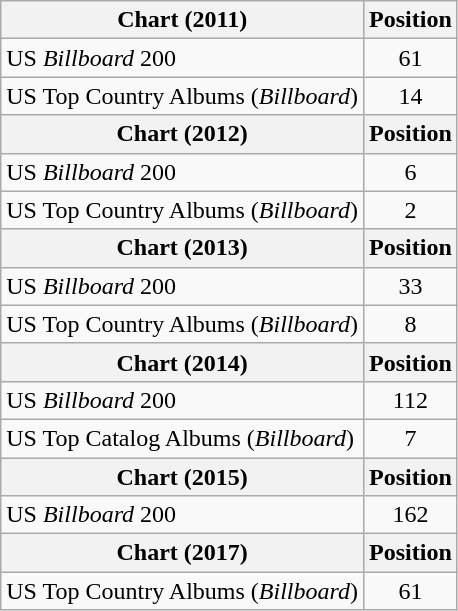<table class="wikitable">
<tr>
<th>Chart (2011)</th>
<th>Position</th>
</tr>
<tr>
<td>US <em>Billboard</em> 200</td>
<td style="text-align:center;">61</td>
</tr>
<tr>
<td>US Top Country Albums (<em>Billboard</em>)</td>
<td style="text-align:center;">14</td>
</tr>
<tr>
<th>Chart (2012)</th>
<th>Position</th>
</tr>
<tr>
<td>US <em>Billboard</em> 200</td>
<td style="text-align:center;">6</td>
</tr>
<tr>
<td>US Top Country Albums (<em>Billboard</em>)</td>
<td style="text-align:center;">2</td>
</tr>
<tr>
<th scope="col">Chart (2013)</th>
<th scope="col">Position</th>
</tr>
<tr>
<td>US <em>Billboard</em> 200</td>
<td style="text-align:center;">33</td>
</tr>
<tr>
<td>US Top Country Albums (<em>Billboard</em>)</td>
<td style="text-align:center;">8</td>
</tr>
<tr>
<th>Chart (2014)</th>
<th>Position</th>
</tr>
<tr>
<td>US <em>Billboard</em> 200</td>
<td style="text-align:center;">112</td>
</tr>
<tr>
<td>US Top Catalog Albums (<em>Billboard</em>)</td>
<td style="text-align:center;">7</td>
</tr>
<tr>
<th>Chart (2015)</th>
<th>Position</th>
</tr>
<tr>
<td>US <em>Billboard</em> 200</td>
<td style="text-align:center;">162</td>
</tr>
<tr>
<th>Chart (2017)</th>
<th>Position</th>
</tr>
<tr>
<td>US Top Country Albums (<em>Billboard</em>)</td>
<td style="text-align:center;">61</td>
</tr>
</table>
